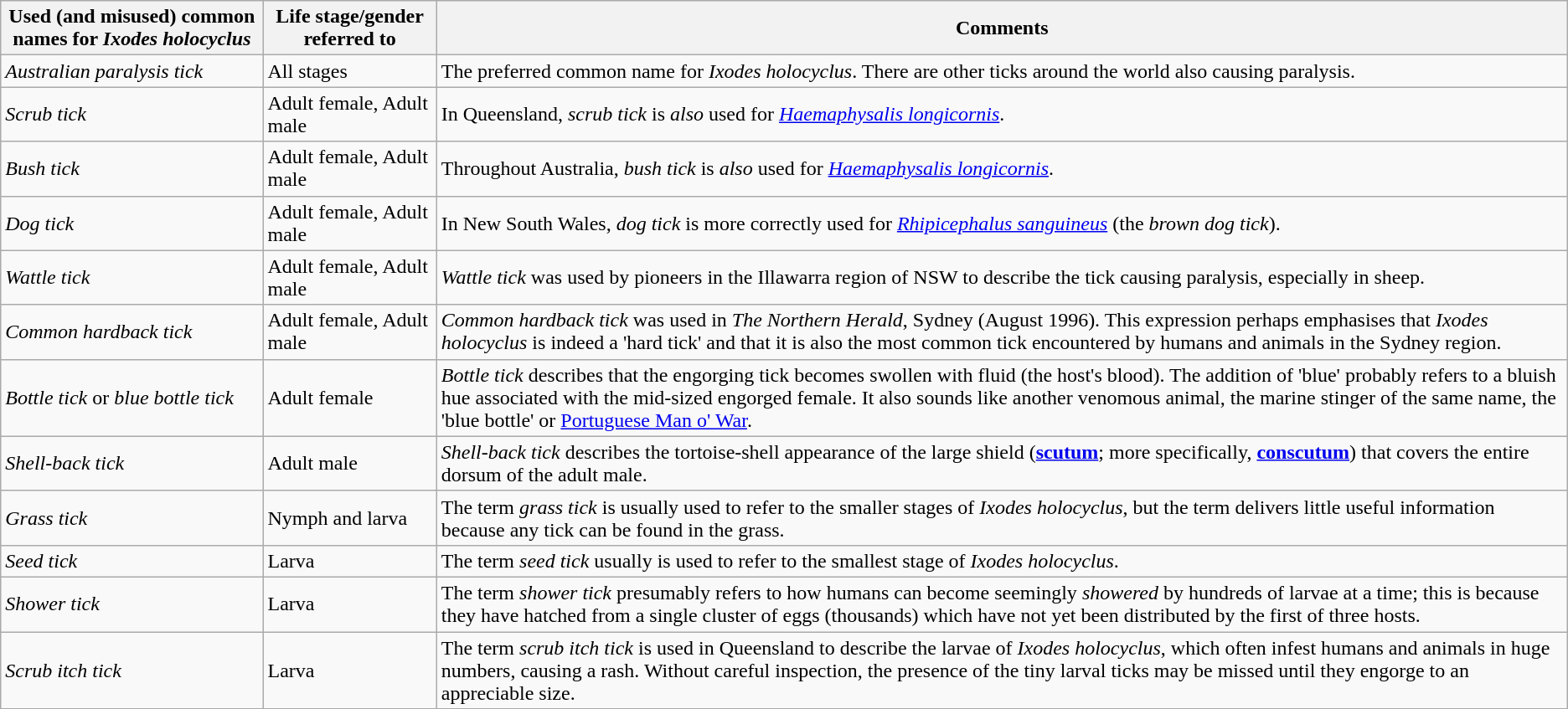<table class="wikitable">
<tr>
<th>Used (and misused) common names for <em>Ixodes holocyclus</em></th>
<th>Life stage/gender referred to</th>
<th>Comments</th>
</tr>
<tr>
<td><em>Australian paralysis tick</em></td>
<td>All stages</td>
<td>The preferred common name for <em>Ixodes holocyclus</em>. There are other ticks around the world also causing paralysis.</td>
</tr>
<tr>
<td><em>Scrub tick</em></td>
<td>Adult female, Adult male</td>
<td>In Queensland, <em>scrub tick</em> is <em>also</em> used for <em><a href='#'>Haemaphysalis longicornis</a></em>.</td>
</tr>
<tr>
<td><em>Bush tick</em></td>
<td>Adult female, Adult male</td>
<td>Throughout Australia, <em>bush tick</em> is <em>also</em> used for <em><a href='#'>Haemaphysalis longicornis</a></em>.</td>
</tr>
<tr>
<td><em>Dog tick</em></td>
<td>Adult female, Adult male</td>
<td>In New South Wales, <em>dog tick</em> is more correctly used for <em><a href='#'>Rhipicephalus sanguineus</a></em> (the <em>brown dog tick</em>).</td>
</tr>
<tr>
<td><em>Wattle tick</em></td>
<td>Adult female, Adult male</td>
<td><em>Wattle tick</em> was used by pioneers in the Illawarra region of NSW to describe the tick causing paralysis, especially in sheep.</td>
</tr>
<tr>
<td><em>Common hardback tick</em></td>
<td>Adult female, Adult male</td>
<td><em>Common hardback tick</em> was used in <em>The Northern Herald</em>, Sydney (August 1996). This expression perhaps emphasises that <em>Ixodes holocyclus</em> is indeed a 'hard tick' and that it is also the most common tick encountered by humans and animals in the Sydney region.</td>
</tr>
<tr>
<td><em>Bottle tick</em> or <em>blue bottle tick</em></td>
<td>Adult female</td>
<td><em>Bottle tick</em> describes that the engorging tick becomes swollen with fluid (the host's blood). The addition of 'blue' probably refers to a bluish hue associated with the mid-sized engorged female. It also sounds like another venomous animal, the marine stinger of the same name, the 'blue bottle' or <a href='#'>Portuguese Man o' War</a>.</td>
</tr>
<tr>
<td><em>Shell-back tick</em></td>
<td>Adult male</td>
<td><em>Shell-back tick</em> describes the tortoise-shell appearance of the large shield (<strong><a href='#'>scutum</a></strong>; more specifically, <strong><a href='#'>conscutum</a></strong>) that covers the entire dorsum of the adult male.</td>
</tr>
<tr>
<td><em>Grass tick</em></td>
<td>Nymph and larva</td>
<td>The term <em>grass tick</em> is usually used to refer to the smaller stages of <em>Ixodes holocyclus</em>, but the term delivers little useful information because any tick can be found in the grass.</td>
</tr>
<tr>
<td><em>Seed tick</em></td>
<td>Larva</td>
<td>The term <em>seed tick</em> usually is used to refer to the smallest stage of <em>Ixodes holocyclus</em>.</td>
</tr>
<tr>
<td><em>Shower tick</em></td>
<td>Larva</td>
<td>The term <em>shower tick</em> presumably refers to how humans can become seemingly <em>showered</em> by hundreds of larvae at a time; this is because they have hatched from a single cluster of eggs (thousands) which have not yet been distributed by the first of three hosts.</td>
</tr>
<tr>
<td><em>Scrub itch tick</em></td>
<td>Larva</td>
<td>The term <em>scrub itch tick</em> is used in Queensland to describe the larvae of <em>Ixodes holocyclus</em>, which often infest humans and animals in huge numbers, causing a rash. Without careful inspection, the presence of the tiny larval ticks may be missed until they engorge to an appreciable size.</td>
</tr>
</table>
